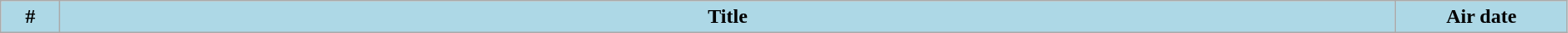<table class="wikitable plainrowheaders" style="width:99%; background:#fff;">
<tr>
<th style="background:#add8e6; width:40px;">#</th>
<th style="background: #add8e6;">Title</th>
<th style="background:#add8e6; width:130px;">Air date<br>
</th>
</tr>
</table>
